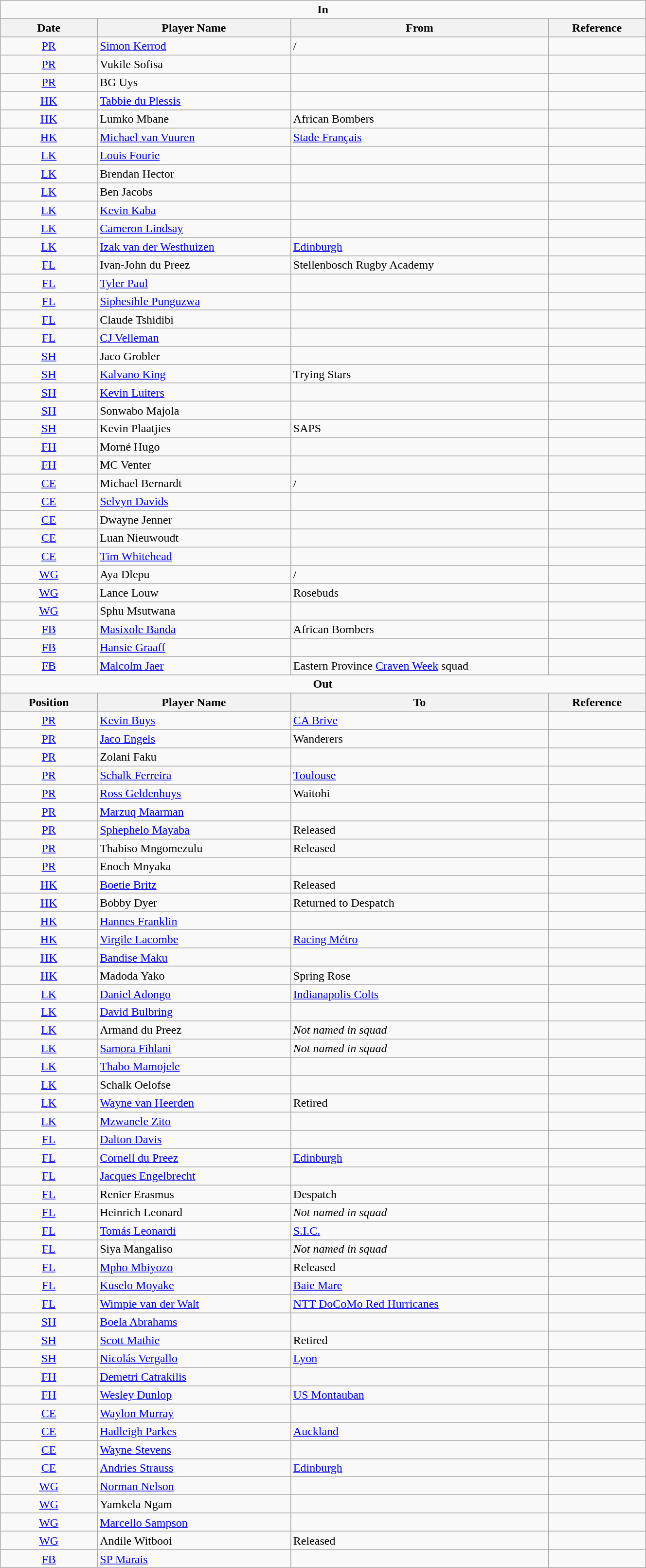<table class="wikitable collapsible sortable" style="text-align:left; line-height:110%; font-size:100%; width:70%;">
<tr>
<td colspan=4 align=center><strong>In</strong></td>
</tr>
<tr>
<th width="15%">Date</th>
<th width="30%">Player Name</th>
<th width="40%">From</th>
<th width="15%">Reference</th>
</tr>
<tr>
<td align=center><a href='#'>PR</a></td>
<td><a href='#'>Simon Kerrod</a></td>
<td> / </td>
<td></td>
</tr>
<tr>
<td align=center><a href='#'>PR</a></td>
<td>Vukile Sofisa</td>
<td></td>
<td></td>
</tr>
<tr>
<td align=center><a href='#'>PR</a></td>
<td>BG Uys</td>
<td></td>
<td align=center></td>
</tr>
<tr>
<td align=center><a href='#'>HK</a></td>
<td><a href='#'>Tabbie du Plessis</a></td>
<td></td>
<td align=center></td>
</tr>
<tr>
<td align=center><a href='#'>HK</a></td>
<td>Lumko Mbane</td>
<td>African Bombers</td>
<td></td>
</tr>
<tr>
<td align=center><a href='#'>HK</a></td>
<td><a href='#'>Michael van Vuuren</a></td>
<td><a href='#'>Stade Français</a></td>
<td align=center></td>
</tr>
<tr>
<td align=center><a href='#'>LK</a></td>
<td><a href='#'>Louis Fourie</a></td>
<td></td>
<td></td>
</tr>
<tr>
<td align=center><a href='#'>LK</a></td>
<td>Brendan Hector</td>
<td></td>
<td></td>
</tr>
<tr>
<td align=center><a href='#'>LK</a></td>
<td>Ben Jacobs</td>
<td></td>
<td></td>
</tr>
<tr>
<td align=center><a href='#'>LK</a></td>
<td><a href='#'>Kevin Kaba</a></td>
<td></td>
<td></td>
</tr>
<tr>
<td align=center><a href='#'>LK</a></td>
<td><a href='#'>Cameron Lindsay</a></td>
<td></td>
<td></td>
</tr>
<tr>
<td align=center><a href='#'>LK</a></td>
<td><a href='#'>Izak van der Westhuizen</a></td>
<td><a href='#'>Edinburgh</a></td>
<td align=center></td>
</tr>
<tr>
<td align=center><a href='#'>FL</a></td>
<td>Ivan-John du Preez</td>
<td>Stellenbosch Rugby Academy</td>
<td></td>
</tr>
<tr>
<td align=center><a href='#'>FL</a></td>
<td><a href='#'>Tyler Paul</a></td>
<td></td>
<td></td>
</tr>
<tr>
<td align=center><a href='#'>FL</a></td>
<td><a href='#'>Siphesihle Punguzwa</a></td>
<td></td>
<td></td>
</tr>
<tr>
<td align=center><a href='#'>FL</a></td>
<td>Claude Tshidibi</td>
<td></td>
<td></td>
</tr>
<tr>
<td align=center><a href='#'>FL</a></td>
<td><a href='#'>CJ Velleman</a></td>
<td></td>
<td></td>
</tr>
<tr>
<td align=center><a href='#'>SH</a></td>
<td>Jaco Grobler</td>
<td></td>
<td align=center></td>
</tr>
<tr>
<td align=center><a href='#'>SH</a></td>
<td><a href='#'>Kalvano King</a></td>
<td>Trying Stars</td>
<td></td>
</tr>
<tr>
<td align=center><a href='#'>SH</a></td>
<td><a href='#'>Kevin Luiters</a></td>
<td></td>
<td align=center></td>
</tr>
<tr>
<td align=center><a href='#'>SH</a></td>
<td>Sonwabo Majola</td>
<td></td>
<td></td>
</tr>
<tr>
<td align=center><a href='#'>SH</a></td>
<td>Kevin Plaatjies</td>
<td>SAPS</td>
<td></td>
</tr>
<tr>
<td align=center><a href='#'>FH</a></td>
<td>Morné Hugo</td>
<td></td>
<td></td>
</tr>
<tr>
<td align=center><a href='#'>FH</a></td>
<td>MC Venter</td>
<td></td>
<td></td>
</tr>
<tr>
<td align=center><a href='#'>CE</a></td>
<td>Michael Bernardt</td>
<td> / </td>
<td></td>
</tr>
<tr>
<td align=center><a href='#'>CE</a></td>
<td><a href='#'>Selvyn Davids</a></td>
<td></td>
<td></td>
</tr>
<tr>
<td align=center><a href='#'>CE</a></td>
<td>Dwayne Jenner</td>
<td></td>
<td align=center></td>
</tr>
<tr>
<td align=center><a href='#'>CE</a></td>
<td>Luan Nieuwoudt</td>
<td></td>
<td></td>
</tr>
<tr>
<td align=center><a href='#'>CE</a></td>
<td><a href='#'>Tim Whitehead</a></td>
<td></td>
<td align=center></td>
</tr>
<tr>
<td align=center><a href='#'>WG</a></td>
<td>Aya Dlepu</td>
<td> / </td>
<td></td>
</tr>
<tr>
<td align=center><a href='#'>WG</a></td>
<td>Lance Louw</td>
<td>Rosebuds</td>
<td align=center></td>
</tr>
<tr>
<td align=center><a href='#'>WG</a></td>
<td>Sphu Msutwana</td>
<td></td>
<td></td>
</tr>
<tr>
<td align=center><a href='#'>FB</a></td>
<td><a href='#'>Masixole Banda</a></td>
<td>African Bombers</td>
<td></td>
</tr>
<tr>
<td align=center><a href='#'>FB</a></td>
<td><a href='#'>Hansie Graaff</a></td>
<td></td>
<td align=center></td>
</tr>
<tr>
<td align=center><a href='#'>FB</a></td>
<td><a href='#'>Malcolm Jaer</a></td>
<td>Eastern Province <a href='#'>Craven Week</a> squad</td>
<td></td>
</tr>
<tr>
<td colspan=4 align=center><strong>Out</strong></td>
</tr>
<tr>
<th width="15%">Position</th>
<th width="30%">Player Name</th>
<th width="40%">To</th>
<th width="15%">Reference</th>
</tr>
<tr>
<td align=center><a href='#'>PR</a></td>
<td><a href='#'>Kevin Buys</a></td>
<td><a href='#'>CA Brive</a></td>
<td align=center></td>
</tr>
<tr>
<td align=center><a href='#'>PR</a></td>
<td><a href='#'>Jaco Engels</a></td>
<td>Wanderers</td>
<td align=center></td>
</tr>
<tr>
<td align=center><a href='#'>PR</a></td>
<td>Zolani Faku</td>
<td></td>
<td align=center></td>
</tr>
<tr>
<td align=center><a href='#'>PR</a></td>
<td><a href='#'>Schalk Ferreira</a></td>
<td><a href='#'>Toulouse</a></td>
<td align=center></td>
</tr>
<tr>
<td align=center><a href='#'>PR</a></td>
<td><a href='#'>Ross Geldenhuys</a></td>
<td>Waitohi</td>
<td align=center></td>
</tr>
<tr>
<td align=center><a href='#'>PR</a></td>
<td><a href='#'>Marzuq Maarman</a></td>
<td></td>
<td align=center></td>
</tr>
<tr>
<td align=center><a href='#'>PR</a></td>
<td><a href='#'>Sphephelo Mayaba</a></td>
<td>Released</td>
<td></td>
</tr>
<tr>
<td align=center><a href='#'>PR</a></td>
<td>Thabiso Mngomezulu</td>
<td>Released</td>
<td></td>
</tr>
<tr>
<td align=center><a href='#'>PR</a></td>
<td>Enoch Mnyaka</td>
<td></td>
<td align=center></td>
</tr>
<tr>
<td align=center><a href='#'>HK</a></td>
<td><a href='#'>Boetie Britz</a></td>
<td>Released</td>
<td></td>
</tr>
<tr>
<td align=center><a href='#'>HK</a></td>
<td>Bobby Dyer</td>
<td>Returned to Despatch</td>
<td></td>
</tr>
<tr>
<td align=center><a href='#'>HK</a></td>
<td><a href='#'>Hannes Franklin</a></td>
<td></td>
<td></td>
</tr>
<tr>
<td align=center><a href='#'>HK</a></td>
<td><a href='#'>Virgile Lacombe</a></td>
<td><a href='#'>Racing Métro</a></td>
<td align=center></td>
</tr>
<tr>
<td align=center><a href='#'>HK</a></td>
<td><a href='#'>Bandise Maku</a></td>
<td></td>
<td align=center></td>
</tr>
<tr>
<td align=center><a href='#'>HK</a></td>
<td>Madoda Yako</td>
<td>Spring Rose</td>
<td></td>
</tr>
<tr>
<td align=center><a href='#'>LK</a></td>
<td><a href='#'>Daniel Adongo</a></td>
<td><a href='#'>Indianapolis Colts</a></td>
<td align=center></td>
</tr>
<tr>
<td align=center><a href='#'>LK</a></td>
<td><a href='#'>David Bulbring</a></td>
<td></td>
<td align=center></td>
</tr>
<tr>
<td align=center><a href='#'>LK</a></td>
<td>Armand du Preez</td>
<td><em>Not named in squad</em></td>
<td></td>
</tr>
<tr>
<td align=center><a href='#'>LK</a></td>
<td><a href='#'>Samora Fihlani</a></td>
<td><em>Not named in squad</em></td>
<td></td>
</tr>
<tr>
<td align=center><a href='#'>LK</a></td>
<td><a href='#'>Thabo Mamojele</a></td>
<td></td>
<td align=center></td>
</tr>
<tr>
<td align=center><a href='#'>LK</a></td>
<td>Schalk Oelofse</td>
<td></td>
<td align=center></td>
</tr>
<tr>
<td align=center><a href='#'>LK</a></td>
<td><a href='#'>Wayne van Heerden</a></td>
<td>Retired</td>
<td align=center></td>
</tr>
<tr>
<td align=center><a href='#'>LK</a></td>
<td><a href='#'>Mzwanele Zito</a></td>
<td></td>
<td align=center></td>
</tr>
<tr>
<td align=center><a href='#'>FL</a></td>
<td><a href='#'>Dalton Davis</a></td>
<td></td>
<td align=center></td>
</tr>
<tr>
<td align=center><a href='#'>FL</a></td>
<td><a href='#'>Cornell du Preez</a></td>
<td><a href='#'>Edinburgh</a></td>
<td align=center></td>
</tr>
<tr>
<td align=center><a href='#'>FL</a></td>
<td><a href='#'>Jacques Engelbrecht</a></td>
<td></td>
<td align=center></td>
</tr>
<tr>
<td align=center><a href='#'>FL</a></td>
<td>Renier Erasmus</td>
<td>Despatch</td>
<td></td>
</tr>
<tr>
<td align=center><a href='#'>FL</a></td>
<td>Heinrich Leonard</td>
<td><em>Not named in squad</em></td>
<td></td>
</tr>
<tr>
<td align=center><a href='#'>FL</a></td>
<td><a href='#'>Tomás Leonardi</a></td>
<td><a href='#'>S.I.C.</a></td>
<td align=center></td>
</tr>
<tr>
<td align=center><a href='#'>FL</a></td>
<td>Siya Mangaliso</td>
<td><em>Not named in squad</em></td>
<td></td>
</tr>
<tr>
<td align=center><a href='#'>FL</a></td>
<td><a href='#'>Mpho Mbiyozo</a></td>
<td>Released</td>
<td></td>
</tr>
<tr>
<td align=center><a href='#'>FL</a></td>
<td><a href='#'>Kuselo Moyake</a></td>
<td><a href='#'>Baie Mare</a></td>
<td align=center></td>
</tr>
<tr>
<td align=center><a href='#'>FL</a></td>
<td><a href='#'>Wimpie van der Walt</a></td>
<td><a href='#'>NTT DoCoMo Red Hurricanes</a></td>
<td align=center></td>
</tr>
<tr>
<td align=center><a href='#'>SH</a></td>
<td><a href='#'>Boela Abrahams</a></td>
<td></td>
<td></td>
</tr>
<tr>
<td align=center><a href='#'>SH</a></td>
<td><a href='#'>Scott Mathie</a></td>
<td>Retired</td>
<td></td>
</tr>
<tr>
<td align=center><a href='#'>SH</a></td>
<td><a href='#'>Nicolás Vergallo</a></td>
<td><a href='#'>Lyon</a></td>
<td align=center></td>
</tr>
<tr>
<td align=center><a href='#'>FH</a></td>
<td><a href='#'>Demetri Catrakilis</a></td>
<td></td>
<td align=center></td>
</tr>
<tr>
<td align=center><a href='#'>FH</a></td>
<td><a href='#'>Wesley Dunlop</a></td>
<td><a href='#'>US Montauban</a></td>
<td align=center></td>
</tr>
<tr>
<td align=center><a href='#'>CE</a></td>
<td><a href='#'>Waylon Murray</a></td>
<td></td>
<td align=center></td>
</tr>
<tr>
<td align=center><a href='#'>CE</a></td>
<td><a href='#'>Hadleigh Parkes</a></td>
<td><a href='#'>Auckland</a></td>
<td align=center></td>
</tr>
<tr>
<td align=center><a href='#'>CE</a></td>
<td><a href='#'>Wayne Stevens</a></td>
<td></td>
<td align=center></td>
</tr>
<tr>
<td align=center><a href='#'>CE</a></td>
<td><a href='#'>Andries Strauss</a></td>
<td><a href='#'>Edinburgh</a></td>
<td align=center></td>
</tr>
<tr>
<td align=center><a href='#'>WG</a></td>
<td><a href='#'>Norman Nelson</a></td>
<td></td>
<td></td>
</tr>
<tr>
<td align=center><a href='#'>WG</a></td>
<td>Yamkela Ngam</td>
<td></td>
<td align=center></td>
</tr>
<tr>
<td align=center><a href='#'>WG</a></td>
<td><a href='#'>Marcello Sampson</a></td>
<td></td>
<td align=center></td>
</tr>
<tr>
<td align=center><a href='#'>WG</a></td>
<td>Andile Witbooi</td>
<td>Released</td>
<td></td>
</tr>
<tr>
<td align=center><a href='#'>FB</a></td>
<td><a href='#'>SP Marais</a></td>
<td></td>
<td align=center></td>
</tr>
</table>
